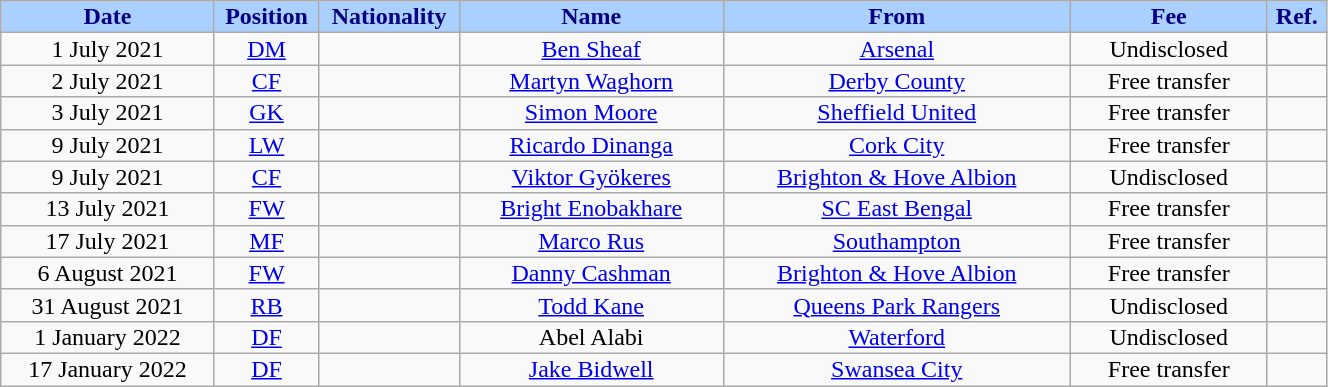<table class="wikitable sortable alternance" style="font-size:100%; text-align:center; line-height:14px; width:70%;">
<tr>
<th style="background:#AAD0FF; color:#000080; width:120px;">Date</th>
<th style="background:#AAD0FF; color:#000080; width:50px;">Position</th>
<th style="background:#AAD0FF; color:#000080; width:50px;">Nationality</th>
<th style="background:#AAD0FF; color:#000080; width:150px;">Name</th>
<th style="background:#AAD0FF; color:#000080; width:200px;">From</th>
<th style="background:#AAD0FF; color:#000080; width:110px;">Fee</th>
<th style="background:#AAD0FF; color:#000080; width:25px;">Ref.</th>
</tr>
<tr>
<td>1 July 2021</td>
<td><a href='#'>DM</a></td>
<td></td>
<td><a href='#'>Ben Sheaf</a></td>
<td> <a href='#'>Arsenal</a></td>
<td>Undisclosed</td>
<td></td>
</tr>
<tr>
<td>2 July 2021</td>
<td><a href='#'>CF</a></td>
<td></td>
<td><a href='#'>Martyn Waghorn</a></td>
<td> <a href='#'>Derby County</a></td>
<td>Free transfer</td>
<td></td>
</tr>
<tr>
<td>3 July 2021</td>
<td><a href='#'>GK</a></td>
<td></td>
<td><a href='#'>Simon Moore</a></td>
<td> <a href='#'>Sheffield United</a></td>
<td>Free transfer</td>
<td></td>
</tr>
<tr>
<td>9 July 2021</td>
<td><a href='#'>LW</a></td>
<td></td>
<td><a href='#'>Ricardo Dinanga</a></td>
<td> <a href='#'>Cork City</a></td>
<td>Free transfer</td>
<td></td>
</tr>
<tr>
<td>9 July 2021</td>
<td><a href='#'>CF</a></td>
<td></td>
<td><a href='#'>Viktor Gyökeres</a></td>
<td> <a href='#'>Brighton & Hove Albion</a></td>
<td>Undisclosed</td>
<td></td>
</tr>
<tr>
<td>13 July 2021</td>
<td><a href='#'>FW</a></td>
<td></td>
<td><a href='#'>Bright Enobakhare</a></td>
<td> <a href='#'>SC East Bengal</a></td>
<td>Free transfer</td>
<td></td>
</tr>
<tr>
<td>17 July 2021</td>
<td><a href='#'>MF</a></td>
<td></td>
<td><a href='#'>Marco Rus</a></td>
<td> <a href='#'>Southampton</a></td>
<td>Free transfer</td>
<td></td>
</tr>
<tr>
<td>6 August 2021</td>
<td><a href='#'>FW</a></td>
<td></td>
<td><a href='#'>Danny Cashman</a></td>
<td> <a href='#'>Brighton & Hove Albion</a></td>
<td>Free transfer</td>
<td></td>
</tr>
<tr>
<td>31 August 2021</td>
<td><a href='#'>RB</a></td>
<td></td>
<td><a href='#'>Todd Kane</a></td>
<td> <a href='#'>Queens Park Rangers</a></td>
<td>Undisclosed</td>
<td></td>
</tr>
<tr>
<td>1 January 2022</td>
<td><a href='#'>DF</a></td>
<td></td>
<td>Abel Alabi</td>
<td> <a href='#'>Waterford</a></td>
<td>Undisclosed</td>
<td></td>
</tr>
<tr>
<td>17 January 2022</td>
<td><a href='#'>DF</a></td>
<td></td>
<td><a href='#'>Jake Bidwell</a></td>
<td> <a href='#'>Swansea City</a></td>
<td>Free transfer</td>
<td></td>
</tr>
</table>
